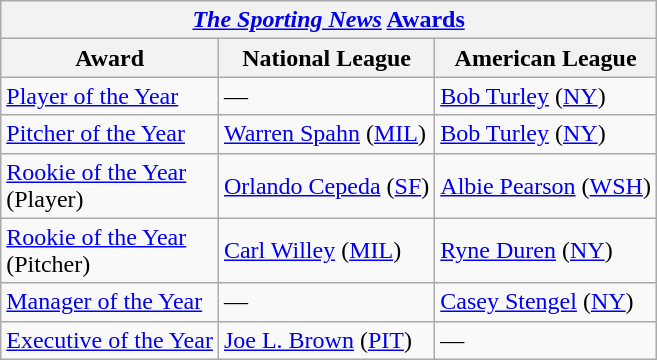<table class="wikitable">
<tr>
<th colspan="3"><em><a href='#'>The Sporting News</a></em> <a href='#'>Awards</a></th>
</tr>
<tr>
<th>Award</th>
<th>National League</th>
<th>American League</th>
</tr>
<tr>
<td><a href='#'>Player of the Year</a></td>
<td>—</td>
<td><a href='#'>Bob Turley</a> (<a href='#'>NY</a>)</td>
</tr>
<tr>
<td><a href='#'>Pitcher of the Year</a></td>
<td><a href='#'>Warren Spahn</a> (<a href='#'>MIL</a>)</td>
<td><a href='#'>Bob Turley</a> (<a href='#'>NY</a>)</td>
</tr>
<tr>
<td><a href='#'>Rookie of the Year</a><br>(Player)</td>
<td><a href='#'>Orlando Cepeda</a> (<a href='#'>SF</a>)</td>
<td><a href='#'>Albie Pearson</a> (<a href='#'>WSH</a>)</td>
</tr>
<tr>
<td><a href='#'>Rookie of the Year</a><br>(Pitcher)</td>
<td><a href='#'>Carl Willey</a> (<a href='#'>MIL</a>)</td>
<td><a href='#'>Ryne Duren</a> (<a href='#'>NY</a>)</td>
</tr>
<tr>
<td><a href='#'>Manager of the Year</a></td>
<td>—</td>
<td><a href='#'>Casey Stengel</a> (<a href='#'>NY</a>)</td>
</tr>
<tr>
<td><a href='#'>Executive of the Year</a></td>
<td><a href='#'>Joe L. Brown</a> (<a href='#'>PIT</a>)</td>
<td>—</td>
</tr>
</table>
